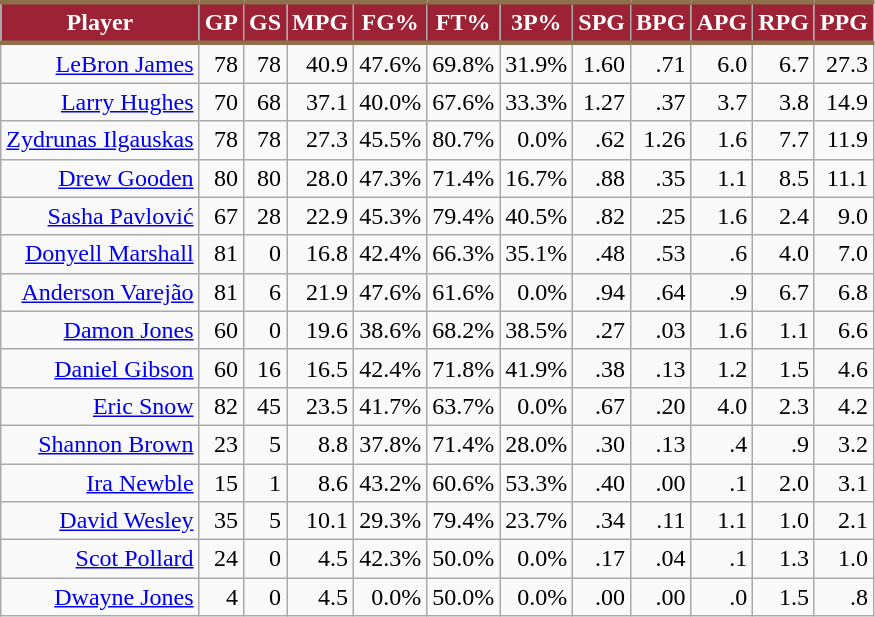<table class="wikitable sortable" style="text-align:right;">
<tr>
<th style="background:#9D2235; color:#FFFFFF; border-top:#8C714C 3px solid; border-bottom:#8C714C 3px solid;">Player</th>
<th style="background:#9D2235; color:#FFFFFF; border-top:#8C714C 3px solid; border-bottom:#8C714C 3px solid;">GP</th>
<th style="background:#9D2235; color:#FFFFFF; border-top:#8C714C 3px solid; border-bottom:#8C714C 3px solid;">GS</th>
<th style="background:#9D2235; color:#FFFFFF; border-top:#8C714C 3px solid; border-bottom:#8C714C 3px solid;">MPG</th>
<th style="background:#9D2235; color:#FFFFFF; border-top:#8C714C 3px solid; border-bottom:#8C714C 3px solid;">FG%</th>
<th style="background:#9D2235; color:#FFFFFF; border-top:#8C714C 3px solid; border-bottom:#8C714C 3px solid;">FT%</th>
<th style="background:#9D2235; color:#FFFFFF; border-top:#8C714C 3px solid; border-bottom:#8C714C 3px solid;">3P%</th>
<th style="background:#9D2235; color:#FFFFFF; border-top:#8C714C 3px solid; border-bottom:#8C714C 3px solid;">SPG</th>
<th style="background:#9D2235; color:#FFFFFF; border-top:#8C714C 3px solid; border-bottom:#8C714C 3px solid;">BPG</th>
<th style="background:#9D2235; color:#FFFFFF; border-top:#8C714C 3px solid; border-bottom:#8C714C 3px solid;">APG</th>
<th style="background:#9D2235; color:#FFFFFF; border-top:#8C714C 3px solid; border-bottom:#8C714C 3px solid;">RPG</th>
<th style="background:#9D2235; color:#FFFFFF; border-top:#8C714C 3px solid; border-bottom:#8C714C 3px solid;">PPG</th>
</tr>
<tr>
<td><a href='#'>LeBron James</a></td>
<td>78</td>
<td>78</td>
<td>40.9</td>
<td>47.6%</td>
<td>69.8%</td>
<td>31.9%</td>
<td>1.60</td>
<td>.71</td>
<td>6.0</td>
<td>6.7</td>
<td>27.3</td>
</tr>
<tr>
<td><a href='#'>Larry Hughes</a></td>
<td>70</td>
<td>68</td>
<td>37.1</td>
<td>40.0%</td>
<td>67.6%</td>
<td>33.3%</td>
<td>1.27</td>
<td>.37</td>
<td>3.7</td>
<td>3.8</td>
<td>14.9</td>
</tr>
<tr>
<td><a href='#'>Zydrunas Ilgauskas</a></td>
<td>78</td>
<td>78</td>
<td>27.3</td>
<td>45.5%</td>
<td>80.7%</td>
<td>0.0%</td>
<td>.62</td>
<td>1.26</td>
<td>1.6</td>
<td>7.7</td>
<td>11.9</td>
</tr>
<tr>
<td><a href='#'>Drew Gooden</a></td>
<td>80</td>
<td>80</td>
<td>28.0</td>
<td>47.3%</td>
<td>71.4%</td>
<td>16.7%</td>
<td>.88</td>
<td>.35</td>
<td>1.1</td>
<td>8.5</td>
<td>11.1</td>
</tr>
<tr>
<td><a href='#'>Sasha Pavlović</a></td>
<td>67</td>
<td>28</td>
<td>22.9</td>
<td>45.3%</td>
<td>79.4%</td>
<td>40.5%</td>
<td>.82</td>
<td>.25</td>
<td>1.6</td>
<td>2.4</td>
<td>9.0</td>
</tr>
<tr>
<td><a href='#'>Donyell Marshall</a></td>
<td>81</td>
<td>0</td>
<td>16.8</td>
<td>42.4%</td>
<td>66.3%</td>
<td>35.1%</td>
<td>.48</td>
<td>.53</td>
<td>.6</td>
<td>4.0</td>
<td>7.0</td>
</tr>
<tr>
<td><a href='#'>Anderson Varejão</a></td>
<td>81</td>
<td>6</td>
<td>21.9</td>
<td>47.6%</td>
<td>61.6%</td>
<td>0.0%</td>
<td>.94</td>
<td>.64</td>
<td>.9</td>
<td>6.7</td>
<td>6.8</td>
</tr>
<tr>
<td><a href='#'>Damon Jones</a></td>
<td>60</td>
<td>0</td>
<td>19.6</td>
<td>38.6%</td>
<td>68.2%</td>
<td>38.5%</td>
<td>.27</td>
<td>.03</td>
<td>1.6</td>
<td>1.1</td>
<td>6.6</td>
</tr>
<tr>
<td><a href='#'>Daniel Gibson</a></td>
<td>60</td>
<td>16</td>
<td>16.5</td>
<td>42.4%</td>
<td>71.8%</td>
<td>41.9%</td>
<td>.38</td>
<td>.13</td>
<td>1.2</td>
<td>1.5</td>
<td>4.6</td>
</tr>
<tr>
<td><a href='#'>Eric Snow</a></td>
<td>82</td>
<td>45</td>
<td>23.5</td>
<td>41.7%</td>
<td>63.7%</td>
<td>0.0%</td>
<td>.67</td>
<td>.20</td>
<td>4.0</td>
<td>2.3</td>
<td>4.2</td>
</tr>
<tr>
<td><a href='#'>Shannon Brown</a></td>
<td>23</td>
<td>5</td>
<td>8.8</td>
<td>37.8%</td>
<td>71.4%</td>
<td>28.0%</td>
<td>.30</td>
<td>.13</td>
<td>.4</td>
<td>.9</td>
<td>3.2</td>
</tr>
<tr>
<td><a href='#'>Ira Newble</a></td>
<td>15</td>
<td>1</td>
<td>8.6</td>
<td>43.2%</td>
<td>60.6%</td>
<td>53.3%</td>
<td>.40</td>
<td>.00</td>
<td>.1</td>
<td>2.0</td>
<td>3.1</td>
</tr>
<tr>
<td><a href='#'>David Wesley</a></td>
<td>35</td>
<td>5</td>
<td>10.1</td>
<td>29.3%</td>
<td>79.4%</td>
<td>23.7%</td>
<td>.34</td>
<td>.11</td>
<td>1.1</td>
<td>1.0</td>
<td>2.1</td>
</tr>
<tr>
<td><a href='#'>Scot Pollard</a></td>
<td>24</td>
<td>0</td>
<td>4.5</td>
<td>42.3%</td>
<td>50.0%</td>
<td>0.0%</td>
<td>.17</td>
<td>.04</td>
<td>.1</td>
<td>1.3</td>
<td>1.0</td>
</tr>
<tr>
<td><a href='#'>Dwayne Jones</a></td>
<td>4</td>
<td>0</td>
<td>4.5</td>
<td>0.0%</td>
<td>50.0%</td>
<td>0.0%</td>
<td>.00</td>
<td>.00</td>
<td>.0</td>
<td>1.5</td>
<td>.8</td>
</tr>
</table>
